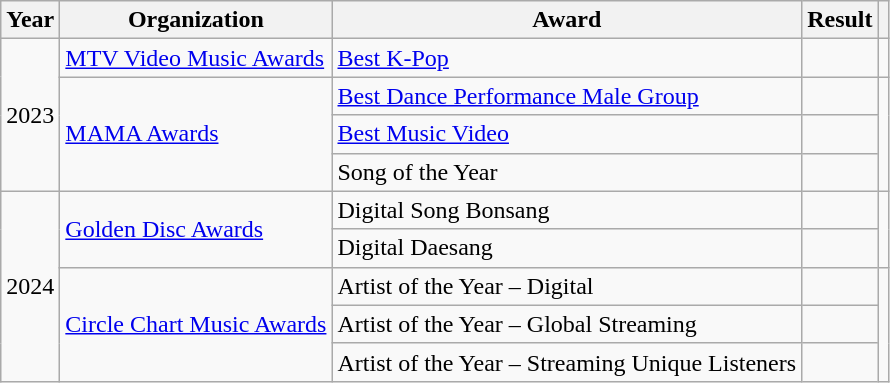<table class="wikitable sortable plainrowheaders">
<tr>
<th scope="col">Year</th>
<th scope="col">Organization</th>
<th scope="col">Award</th>
<th scope="col">Result</th>
<th class="unsortable"></th>
</tr>
<tr>
<td rowspan="4" align="center">2023</td>
<td><a href='#'>MTV Video Music Awards</a></td>
<td><a href='#'>Best K-Pop</a></td>
<td></td>
<td style="text-align:center"></td>
</tr>
<tr>
<td rowspan="3"><a href='#'>MAMA Awards</a></td>
<td><a href='#'>Best Dance Performance Male Group</a></td>
<td></td>
<td rowspan="3" style="text-align:center"></td>
</tr>
<tr>
<td><a href='#'>Best Music Video</a></td>
<td></td>
</tr>
<tr>
<td>Song of the Year</td>
<td></td>
</tr>
<tr>
<td rowspan="5">2024</td>
<td rowspan="2"><a href='#'>Golden Disc Awards</a></td>
<td style="text-align:left">Digital Song Bonsang</td>
<td></td>
<td rowspan="2" style="text-align:center"></td>
</tr>
<tr>
<td style="text-align:left">Digital Daesang</td>
<td></td>
</tr>
<tr>
<td rowspan="3"><a href='#'>Circle Chart Music Awards</a></td>
<td style="text-align:left">Artist of the Year – Digital</td>
<td></td>
<td rowspan="3" style="text-align:center"></td>
</tr>
<tr>
<td style="text-align:left">Artist of the Year – Global Streaming</td>
<td></td>
</tr>
<tr>
<td style="text-align:left">Artist of the Year – Streaming Unique Listeners</td>
<td></td>
</tr>
</table>
